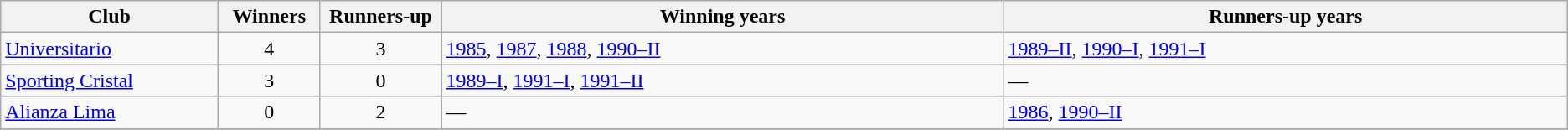<table class="wikitable sortable">
<tr>
<th scope=col width=200>Club</th>
<th scope=col width=80>Winners</th>
<th scope=col width=100>Runners-up</th>
<th scope=col class="unsortable" width=600>Winning years</th>
<th scope=col class="unsortable" width=600>Runners-up years</th>
</tr>
<tr>
<td><a href='#'>Universitario</a></td>
<td align=center>4</td>
<td align=center>3</td>
<td><a href='#'>1985</a>, <a href='#'>1987</a>, <a href='#'>1988</a>, <a href='#'>1990–II</a></td>
<td><a href='#'>1989–II</a>, <a href='#'>1990–I</a>, <a href='#'>1991–I</a></td>
</tr>
<tr>
<td><a href='#'>Sporting Cristal</a></td>
<td align=center>3</td>
<td align=center>0</td>
<td><a href='#'>1989–I</a>, <a href='#'>1991–I</a>, <a href='#'>1991–II</a></td>
<td>—</td>
</tr>
<tr>
<td><a href='#'>Alianza Lima</a></td>
<td align=center>0</td>
<td align=center>2</td>
<td>—</td>
<td><a href='#'>1986</a>, <a href='#'>1990–II</a></td>
</tr>
<tr>
</tr>
</table>
